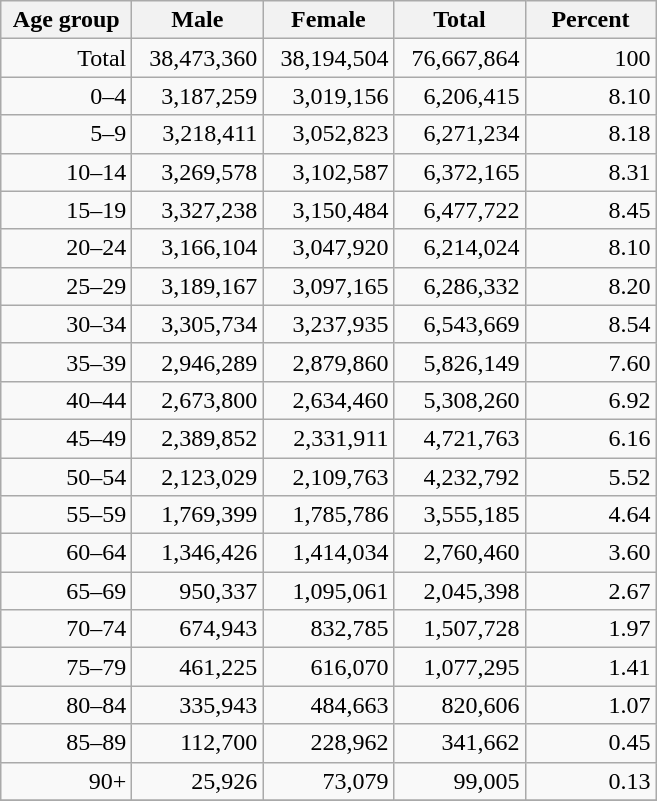<table class="wikitable">
<tr>
<th width="80pt">Age group</th>
<th width="80pt">Male</th>
<th width="80pt">Female</th>
<th width="80pt">Total</th>
<th width="80pt">Percent</th>
</tr>
<tr>
<td align="right">Total</td>
<td align="right">38,473,360</td>
<td align="right">38,194,504</td>
<td align="right">76,667,864</td>
<td align="right">100</td>
</tr>
<tr>
<td align="right">0–4</td>
<td align="right">3,187,259</td>
<td align="right">3,019,156</td>
<td align="right">6,206,415</td>
<td align="right">8.10</td>
</tr>
<tr>
<td align="right">5–9</td>
<td align="right">3,218,411</td>
<td align="right">3,052,823</td>
<td align="right">6,271,234</td>
<td align="right">8.18</td>
</tr>
<tr>
<td align="right">10–14</td>
<td align="right">3,269,578</td>
<td align="right">3,102,587</td>
<td align="right">6,372,165</td>
<td align="right">8.31</td>
</tr>
<tr>
<td align="right">15–19</td>
<td align="right">3,327,238</td>
<td align="right">3,150,484</td>
<td align="right">6,477,722</td>
<td align="right">8.45</td>
</tr>
<tr>
<td align="right">20–24</td>
<td align="right">3,166,104</td>
<td align="right">3,047,920</td>
<td align="right">6,214,024</td>
<td align="right">8.10</td>
</tr>
<tr>
<td align="right">25–29</td>
<td align="right">3,189,167</td>
<td align="right">3,097,165</td>
<td align="right">6,286,332</td>
<td align="right">8.20</td>
</tr>
<tr>
<td align="right">30–34</td>
<td align="right">3,305,734</td>
<td align="right">3,237,935</td>
<td align="right">6,543,669</td>
<td align="right">8.54</td>
</tr>
<tr>
<td align="right">35–39</td>
<td align="right">2,946,289</td>
<td align="right">2,879,860</td>
<td align="right">5,826,149</td>
<td align="right">7.60</td>
</tr>
<tr>
<td align="right">40–44</td>
<td align="right">2,673,800</td>
<td align="right">2,634,460</td>
<td align="right">5,308,260</td>
<td align="right">6.92</td>
</tr>
<tr>
<td align="right">45–49</td>
<td align="right">2,389,852</td>
<td align="right">2,331,911</td>
<td align="right">4,721,763</td>
<td align="right">6.16</td>
</tr>
<tr>
<td align="right">50–54</td>
<td align="right">2,123,029</td>
<td align="right">2,109,763</td>
<td align="right">4,232,792</td>
<td align="right">5.52</td>
</tr>
<tr>
<td align="right">55–59</td>
<td align="right">1,769,399</td>
<td align="right">1,785,786</td>
<td align="right">3,555,185</td>
<td align="right">4.64</td>
</tr>
<tr>
<td align="right">60–64</td>
<td align="right">1,346,426</td>
<td align="right">1,414,034</td>
<td align="right">2,760,460</td>
<td align="right">3.60</td>
</tr>
<tr>
<td align="right">65–69</td>
<td align="right">950,337</td>
<td align="right">1,095,061</td>
<td align="right">2,045,398</td>
<td align="right">2.67</td>
</tr>
<tr>
<td align="right">70–74</td>
<td align="right">674,943</td>
<td align="right">832,785</td>
<td align="right">1,507,728</td>
<td align="right">1.97</td>
</tr>
<tr>
<td align="right">75–79</td>
<td align="right">461,225</td>
<td align="right">616,070</td>
<td align="right">1,077,295</td>
<td align="right">1.41</td>
</tr>
<tr>
<td align="right">80–84</td>
<td align="right">335,943</td>
<td align="right">484,663</td>
<td align="right">820,606</td>
<td align="right">1.07</td>
</tr>
<tr>
<td align="right">85–89</td>
<td align="right">112,700</td>
<td align="right">228,962</td>
<td align="right">341,662</td>
<td align="right">0.45</td>
</tr>
<tr>
<td align="right">90+</td>
<td align="right">25,926</td>
<td align="right">73,079</td>
<td align="right">99,005</td>
<td align="right">0.13</td>
</tr>
<tr>
</tr>
</table>
